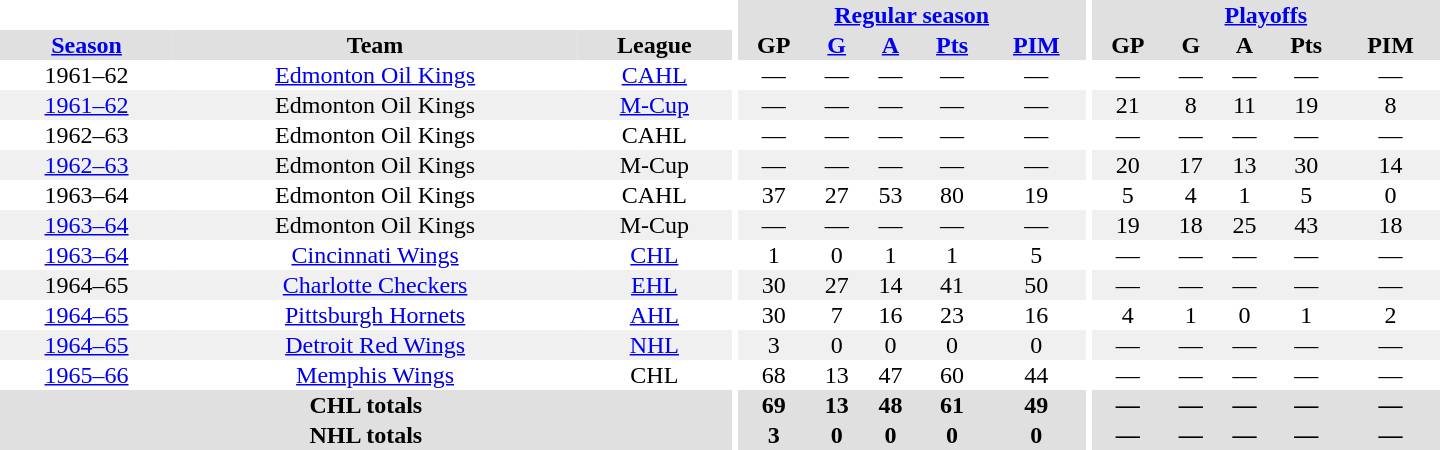<table border="0" cellpadding="1" cellspacing="0" style="text-align:center; width:60em">
<tr bgcolor="#e0e0e0">
<th colspan="3" bgcolor="#ffffff"></th>
<th rowspan="100" bgcolor="#ffffff"></th>
<th colspan="5"><a href='#'>Regular season</a></th>
<th rowspan="100" bgcolor="#ffffff"></th>
<th colspan="5"><a href='#'>Playoffs</a></th>
</tr>
<tr bgcolor="#e0e0e0">
<th><a href='#'>Season</a></th>
<th>Team</th>
<th>League</th>
<th>GP</th>
<th><a href='#'>G</a></th>
<th><a href='#'>A</a></th>
<th><a href='#'>Pts</a></th>
<th><a href='#'>PIM</a></th>
<th>GP</th>
<th>G</th>
<th>A</th>
<th>Pts</th>
<th>PIM</th>
</tr>
<tr>
<td>1961–62</td>
<td><a href='#'>Edmonton Oil Kings</a></td>
<td><a href='#'>CAHL</a></td>
<td>—</td>
<td>—</td>
<td>—</td>
<td>—</td>
<td>—</td>
<td>—</td>
<td>—</td>
<td>—</td>
<td>—</td>
<td>—</td>
</tr>
<tr bgcolor="#f0f0f0">
<td><a href='#'>1961–62</a></td>
<td>Edmonton Oil Kings</td>
<td><a href='#'>M-Cup</a></td>
<td>—</td>
<td>—</td>
<td>—</td>
<td>—</td>
<td>—</td>
<td>21</td>
<td>8</td>
<td>11</td>
<td>19</td>
<td>8</td>
</tr>
<tr>
<td>1962–63</td>
<td>Edmonton Oil Kings</td>
<td>CAHL</td>
<td>—</td>
<td>—</td>
<td>—</td>
<td>—</td>
<td>—</td>
<td>—</td>
<td>—</td>
<td>—</td>
<td>—</td>
<td>—</td>
</tr>
<tr bgcolor="#f0f0f0">
<td><a href='#'>1962–63</a></td>
<td>Edmonton Oil Kings</td>
<td>M-Cup</td>
<td>—</td>
<td>—</td>
<td>—</td>
<td>—</td>
<td>—</td>
<td>20</td>
<td>17</td>
<td>13</td>
<td>30</td>
<td>14</td>
</tr>
<tr>
<td>1963–64</td>
<td>Edmonton Oil Kings</td>
<td>CAHL</td>
<td>37</td>
<td>27</td>
<td>53</td>
<td>80</td>
<td>19</td>
<td>5</td>
<td>4</td>
<td>1</td>
<td>5</td>
<td>0</td>
</tr>
<tr bgcolor="#f0f0f0">
<td><a href='#'>1963–64</a></td>
<td>Edmonton Oil Kings</td>
<td>M-Cup</td>
<td>—</td>
<td>—</td>
<td>—</td>
<td>—</td>
<td>—</td>
<td>19</td>
<td>18</td>
<td>25</td>
<td>43</td>
<td>18</td>
</tr>
<tr>
<td><a href='#'>1963–64</a></td>
<td><a href='#'>Cincinnati Wings</a></td>
<td><a href='#'>CHL</a></td>
<td>1</td>
<td>0</td>
<td>1</td>
<td>1</td>
<td>5</td>
<td>—</td>
<td>—</td>
<td>—</td>
<td>—</td>
<td>—</td>
</tr>
<tr bgcolor="#f0f0f0">
<td>1964–65</td>
<td><a href='#'>Charlotte Checkers</a></td>
<td><a href='#'>EHL</a></td>
<td>30</td>
<td>27</td>
<td>14</td>
<td>41</td>
<td>50</td>
<td>—</td>
<td>—</td>
<td>—</td>
<td>—</td>
<td>—</td>
</tr>
<tr>
<td><a href='#'>1964–65</a></td>
<td><a href='#'>Pittsburgh Hornets</a></td>
<td><a href='#'>AHL</a></td>
<td>30</td>
<td>7</td>
<td>16</td>
<td>23</td>
<td>16</td>
<td>4</td>
<td>1</td>
<td>0</td>
<td>1</td>
<td>2</td>
</tr>
<tr bgcolor="#f0f0f0">
<td><a href='#'>1964–65</a></td>
<td><a href='#'>Detroit Red Wings</a></td>
<td><a href='#'>NHL</a></td>
<td>3</td>
<td>0</td>
<td>0</td>
<td>0</td>
<td>0</td>
<td>—</td>
<td>—</td>
<td>—</td>
<td>—</td>
<td>—</td>
</tr>
<tr>
<td><a href='#'>1965–66</a></td>
<td><a href='#'>Memphis Wings</a></td>
<td>CHL</td>
<td>68</td>
<td>13</td>
<td>47</td>
<td>60</td>
<td>44</td>
<td>—</td>
<td>—</td>
<td>—</td>
<td>—</td>
<td>—</td>
</tr>
<tr bgcolor="#e0e0e0">
<th colspan="3">CHL totals</th>
<th>69</th>
<th>13</th>
<th>48</th>
<th>61</th>
<th>49</th>
<th>—</th>
<th>—</th>
<th>—</th>
<th>—</th>
<th>—</th>
</tr>
<tr bgcolor="#e0e0e0">
<th colspan="3">NHL totals</th>
<th>3</th>
<th>0</th>
<th>0</th>
<th>0</th>
<th>0</th>
<th>—</th>
<th>—</th>
<th>—</th>
<th>—</th>
<th>—</th>
</tr>
</table>
